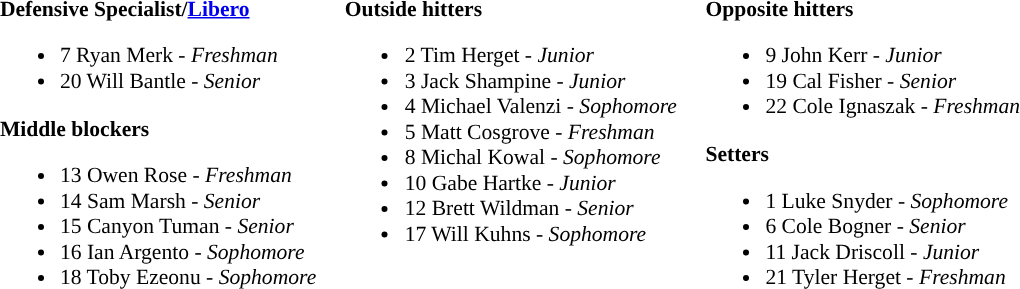<table class="toccolours" style="border-collapse:collapse; font-size:90%;">
<tr>
<td colspan="7"></td>
</tr>
<tr>
</tr>
<tr>
<td width="03"> </td>
<td valign="top"><br><strong>Defensive Specialist/<a href='#'>Libero</a></strong><ul><li>7 Ryan Merk - <em>Freshman</em></li><li>20 Will Bantle - <em> Senior</em></li></ul><strong>Middle blockers</strong><ul><li>13 Owen Rose - <em>Freshman</em></li><li>14 Sam Marsh - <em>Senior</em></li><li>15 Canyon Tuman - <em>Senior</em></li><li>16 Ian Argento - <em>Sophomore</em></li><li>18 Toby Ezeonu  - <em>Sophomore</em></li></ul></td>
<td width="15"> </td>
<td valign="top"><br><strong>Outside hitters</strong><ul><li>2 Tim Herget - <em>Junior</em></li><li>3 Jack Shampine - <em>Junior</em></li><li>4 Michael Valenzi - <em>Sophomore</em></li><li>5 Matt Cosgrove - <em>Freshman</em></li><li>8 Michal Kowal - <em>Sophomore</em></li><li>10 Gabe Hartke - <em>Junior</em></li><li>12 Brett Wildman - <em>Senior</em></li><li>17 Will Kuhns - <em>Sophomore</em></li></ul></td>
<td width="15"> </td>
<td valign="top"><br><strong>Opposite hitters</strong><ul><li>9 John Kerr - <em>Junior</em></li><li>19 Cal Fisher - <em>Senior</em></li><li>22 Cole Ignaszak - <em>Freshman</em></li></ul><strong>Setters</strong><ul><li>1 Luke Snyder - <em>Sophomore</em></li><li>6 Cole Bogner - <em>Senior</em></li><li>11 Jack Driscoll - <em>Junior</em></li><li>21 Tyler Herget - <em>Freshman</em></li></ul></td>
<td width="20"> </td>
</tr>
</table>
